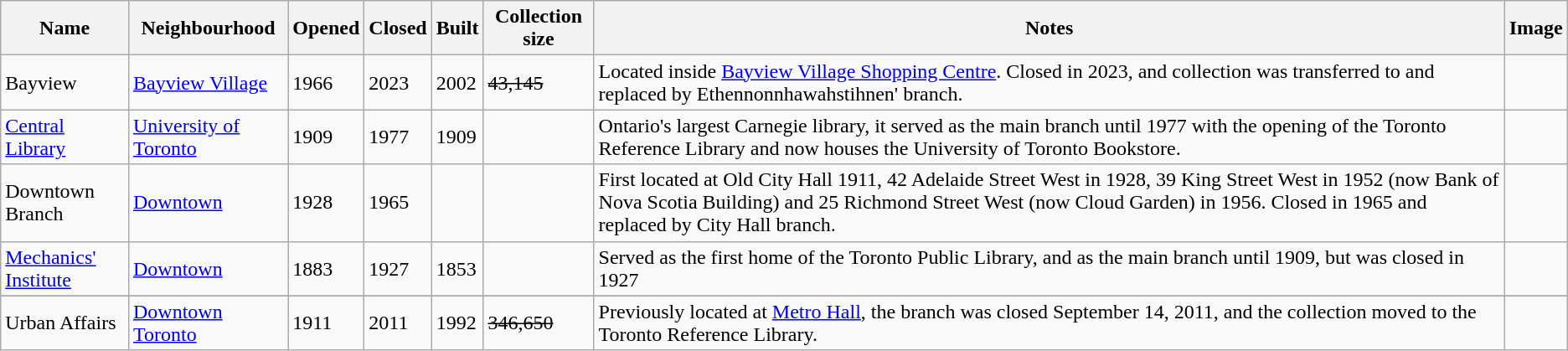<table class="wikitable sortable">
<tr>
<th>Name</th>
<th>Neighbourhood</th>
<th>Opened</th>
<th>Closed</th>
<th>Built</th>
<th>Collection size</th>
<th class="unsortable">Notes</th>
<th class="unsortable">Image</th>
</tr>
<tr>
<td>Bayview</td>
<td><a href='#'>Bayview Village</a></td>
<td>1966</td>
<td>2023</td>
<td>2002</td>
<td><s>43,145</s></td>
<td>Located inside <a href='#'>Bayview Village Shopping Centre</a>. Closed in 2023, and collection was transferred to and replaced by Ethennonnhawahstihnen' branch.</td>
<td></td>
</tr>
<tr>
<td><a href='#'>Central Library</a></td>
<td><a href='#'>University of Toronto</a></td>
<td>1909</td>
<td>1977</td>
<td>1909</td>
<td></td>
<td>Ontario's largest Carnegie library, it served as the main branch until 1977 with the opening of the Toronto Reference Library and now houses the University of Toronto Bookstore.</td>
<td></td>
</tr>
<tr>
<td>Downtown Branch</td>
<td><a href='#'>Downtown</a></td>
<td>1928</td>
<td>1965</td>
<td></td>
<td></td>
<td>First located at Old City Hall 1911, 42 Adelaide Street West in 1928, 39 King Street West in 1952 (now Bank of Nova Scotia Building) and 25 Richmond Street West (now Cloud Garden) in 1956. Closed in 1965 and replaced by City Hall branch.</td>
<td></td>
</tr>
<tr>
<td><a href='#'>Mechanics' Institute</a></td>
<td><a href='#'>Downtown</a></td>
<td>1883</td>
<td>1927</td>
<td>1853</td>
<td></td>
<td>Served as the first home of the Toronto Public Library, and as the main branch until 1909, but was closed in 1927</td>
<td></td>
</tr>
<tr>
</tr>
<tr>
<td>Urban Affairs</td>
<td><a href='#'>Downtown Toronto</a></td>
<td>1911</td>
<td>2011</td>
<td>1992</td>
<td><s>346,650</s></td>
<td>Previously located at <a href='#'>Metro Hall</a>, the branch was closed September 14, 2011, and the collection moved to the Toronto Reference Library.</td>
<td></td>
</tr>
</table>
